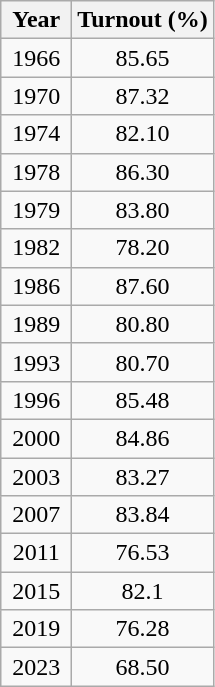<table class="wikitable" style="text-align:center;">
<tr>
<th width="40px">Year</th>
<th>Turnout (%)</th>
</tr>
<tr>
<td>1966</td>
<td>85.65</td>
</tr>
<tr>
<td>1970</td>
<td>87.32</td>
</tr>
<tr>
<td>1974</td>
<td>82.10</td>
</tr>
<tr>
<td>1978</td>
<td>86.30</td>
</tr>
<tr>
<td>1979</td>
<td>83.80</td>
</tr>
<tr>
<td>1982</td>
<td>78.20</td>
</tr>
<tr>
<td>1986</td>
<td>87.60</td>
</tr>
<tr>
<td>1989</td>
<td>80.80</td>
</tr>
<tr>
<td>1993</td>
<td>80.70</td>
</tr>
<tr>
<td>1996</td>
<td>85.48</td>
</tr>
<tr>
<td>2000</td>
<td>84.86</td>
</tr>
<tr>
<td>2003</td>
<td>83.27</td>
</tr>
<tr>
<td>2007</td>
<td>83.84</td>
</tr>
<tr>
<td>2011</td>
<td>76.53</td>
</tr>
<tr>
<td>2015</td>
<td>82.1</td>
</tr>
<tr>
<td>2019</td>
<td>76.28</td>
</tr>
<tr>
<td>2023</td>
<td>68.50</td>
</tr>
</table>
